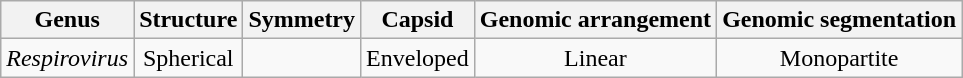<table class="wikitable sortable" style="text-align:center">
<tr>
<th>Genus</th>
<th>Structure</th>
<th>Symmetry</th>
<th>Capsid</th>
<th>Genomic arrangement</th>
<th>Genomic segmentation</th>
</tr>
<tr>
<td><em>Respirovirus</em></td>
<td>Spherical</td>
<td></td>
<td>Enveloped</td>
<td>Linear</td>
<td>Monopartite</td>
</tr>
</table>
